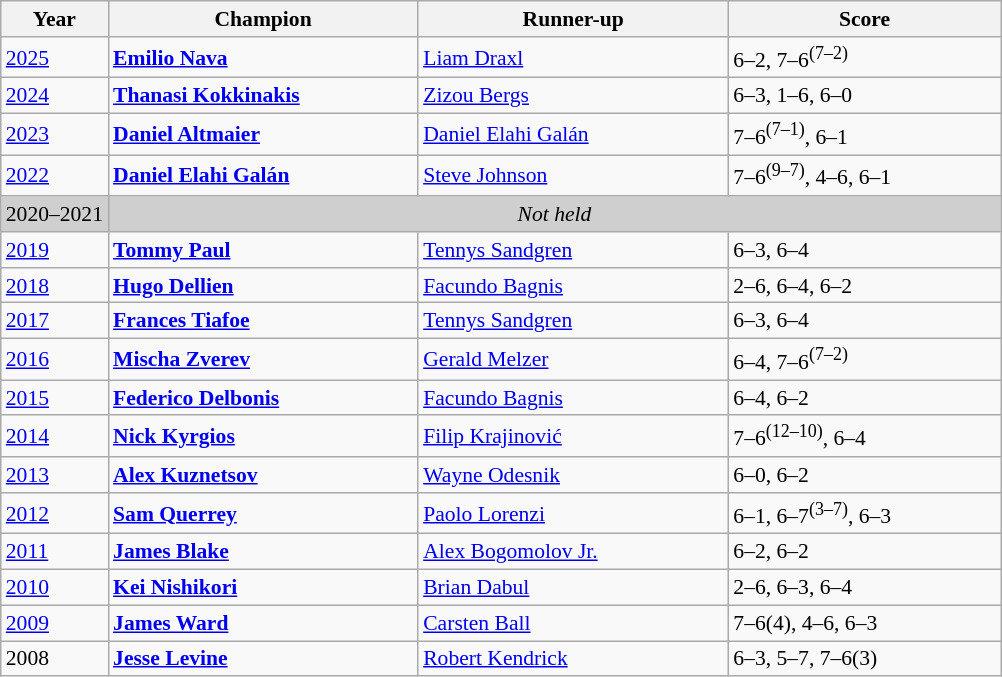<table class="wikitable" style="font-size:90%">
<tr>
<th>Year</th>
<th width="200">Champion</th>
<th width="200">Runner-up</th>
<th width="175">Score</th>
</tr>
<tr>
<td><a href='#'>2025</a></td>
<td> <strong><a href='#'>Emilio Nava</a></strong></td>
<td> <a href='#'>Liam Draxl</a></td>
<td>6–2, 7–6<sup>(7–2)</sup></td>
</tr>
<tr>
<td><a href='#'>2024</a></td>
<td> <strong><a href='#'>Thanasi Kokkinakis</a></strong></td>
<td> <a href='#'>Zizou Bergs</a></td>
<td>6–3, 1–6, 6–0</td>
</tr>
<tr>
<td><a href='#'>2023</a></td>
<td> <strong><a href='#'>Daniel Altmaier</a></strong></td>
<td> <a href='#'>Daniel Elahi Galán</a></td>
<td>7–6<sup>(7–1)</sup>, 6–1</td>
</tr>
<tr>
<td><a href='#'>2022</a></td>
<td> <strong><a href='#'>Daniel Elahi Galán</a></strong></td>
<td> <a href='#'>Steve Johnson</a></td>
<td>7–6<sup>(9–7)</sup>, 4–6, 6–1</td>
</tr>
<tr>
<td style="background:#cfcfcf">2020–2021</td>
<td colspan=3 align=center style="background:#cfcfcf"><em>Not held</em></td>
</tr>
<tr>
<td><a href='#'>2019</a></td>
<td> <strong><a href='#'>Tommy Paul</a></strong></td>
<td> <a href='#'>Tennys Sandgren</a></td>
<td>6–3, 6–4</td>
</tr>
<tr>
<td><a href='#'>2018</a></td>
<td> <strong><a href='#'>Hugo Dellien</a></strong></td>
<td> <a href='#'>Facundo Bagnis</a></td>
<td>2–6, 6–4, 6–2</td>
</tr>
<tr>
<td><a href='#'>2017</a></td>
<td> <strong><a href='#'>Frances Tiafoe</a></strong></td>
<td> <a href='#'>Tennys Sandgren</a></td>
<td>6–3, 6–4</td>
</tr>
<tr>
<td><a href='#'>2016</a></td>
<td> <strong><a href='#'>Mischa Zverev</a></strong></td>
<td> <a href='#'>Gerald Melzer</a></td>
<td>6–4, 7–6<sup>(7–2)</sup></td>
</tr>
<tr>
<td><a href='#'>2015</a></td>
<td> <strong><a href='#'>Federico Delbonis</a></strong></td>
<td> <a href='#'>Facundo Bagnis</a></td>
<td>6–4, 6–2</td>
</tr>
<tr>
<td><a href='#'>2014</a></td>
<td> <strong><a href='#'>Nick Kyrgios</a></strong></td>
<td> <a href='#'>Filip Krajinović</a></td>
<td>7–6<sup>(12–10)</sup>, 6–4</td>
</tr>
<tr>
<td><a href='#'>2013</a></td>
<td> <strong><a href='#'>Alex Kuznetsov</a></strong></td>
<td> <a href='#'>Wayne Odesnik</a></td>
<td>6–0, 6–2</td>
</tr>
<tr>
<td><a href='#'>2012</a></td>
<td> <strong><a href='#'>Sam Querrey</a></strong></td>
<td> <a href='#'>Paolo Lorenzi</a></td>
<td>6–1, 6–7<sup>(3–7)</sup>, 6–3</td>
</tr>
<tr>
<td><a href='#'>2011</a></td>
<td> <strong><a href='#'>James Blake</a></strong></td>
<td> <a href='#'>Alex Bogomolov Jr.</a></td>
<td>6–2, 6–2</td>
</tr>
<tr>
<td><a href='#'>2010</a></td>
<td> <strong><a href='#'>Kei Nishikori</a></strong></td>
<td> <a href='#'>Brian Dabul</a></td>
<td>2–6, 6–3, 6–4</td>
</tr>
<tr>
<td><a href='#'>2009</a></td>
<td> <strong><a href='#'>James Ward</a></strong></td>
<td> <a href='#'>Carsten Ball</a></td>
<td>7–6(4), 4–6, 6–3</td>
</tr>
<tr>
<td>2008</td>
<td> <strong><a href='#'>Jesse Levine</a></strong></td>
<td> <a href='#'>Robert Kendrick</a></td>
<td>6–3, 5–7, 7–6(3)</td>
</tr>
</table>
